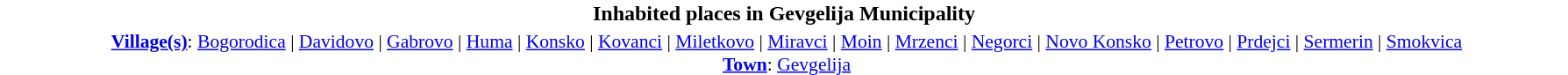<table class="toccolours" style="margin: 0 2em 0 2em;">
<tr>
<th style="background:#FFFFFF" width="100%">Inhabited places in <strong>Gevgelija Municipality</strong></th>
<th></th>
</tr>
<tr>
<td align="center" style="font-size: 90%;" colspan="3"><strong><a href='#'>Village(s)</a></strong>: <a href='#'>Bogorodica</a> | <a href='#'>Davidovo</a> | <a href='#'>Gabrovo</a> | <a href='#'>Huma</a> | <a href='#'>Konsko</a> | <a href='#'>Kovanci</a> | <a href='#'>Miletkovo</a> | <a href='#'>Miravci</a> | <a href='#'>Moin</a> | <a href='#'>Mrzenci</a> | <a href='#'>Negorci</a> | <a href='#'>Novo Konsko</a> | <a href='#'>Petrovo</a> | <a href='#'>Prdejci</a> | <a href='#'>Sermerin</a> | <a href='#'>Smokvica</a><br><strong><a href='#'>Town</a></strong>:  <a href='#'>Gevgelija</a></td>
</tr>
</table>
